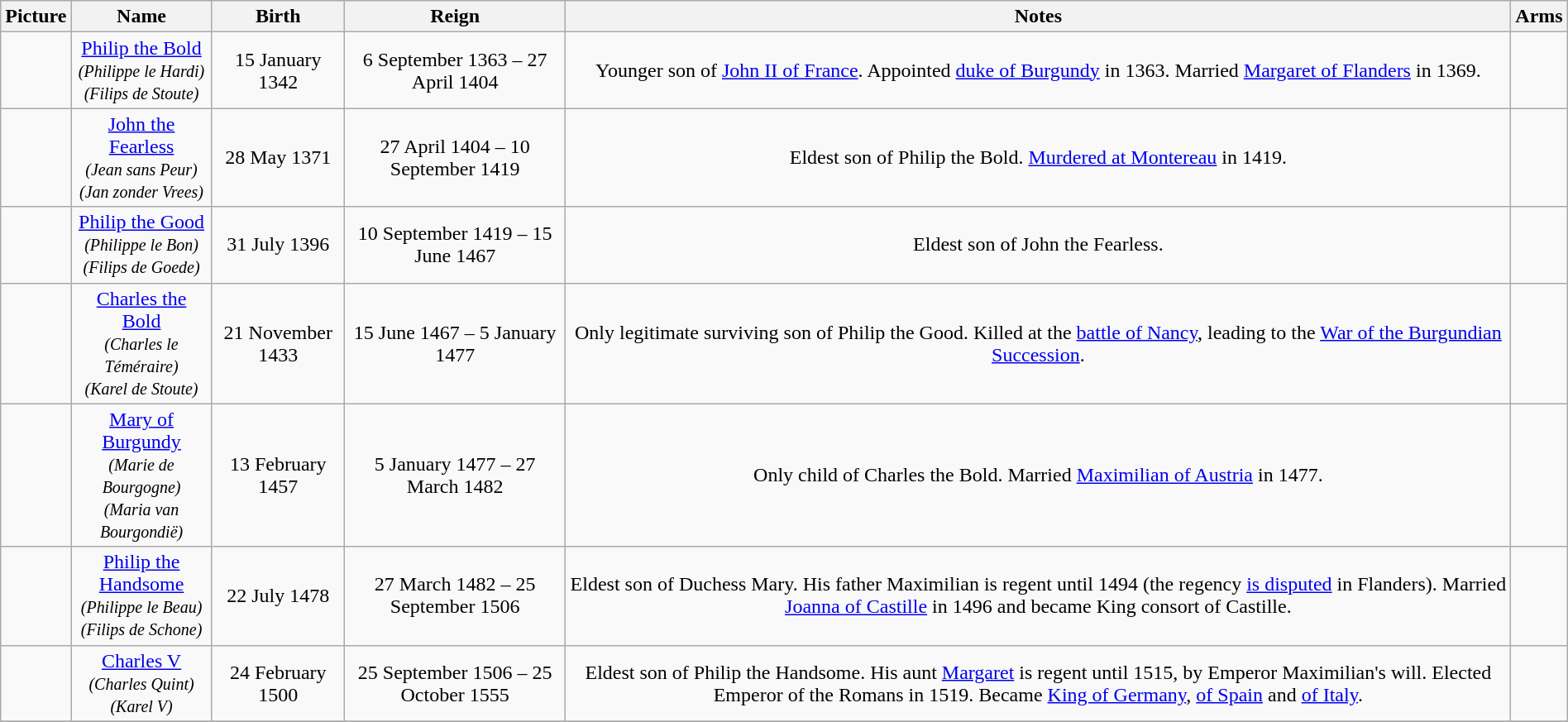<table width=100% class="wikitable">
<tr>
<th>Picture</th>
<th>Name</th>
<th>Birth</th>
<th>Reign</th>
<th>Notes</th>
<th>Arms</th>
</tr>
<tr>
<td align=center></td>
<td align=center><a href='#'>Philip the Bold</a><br><small><em>(Philippe le Hardi)<br>(Filips de Stoute)</em></small></td>
<td align="center">15 January 1342</td>
<td align="center">6 September 1363 – 27 April 1404</td>
<td align="center">Younger son of <a href='#'>John II of France</a>. Appointed <a href='#'>duke of Burgundy</a> in 1363. Married <a href='#'>Margaret of Flanders</a> in 1369.</td>
<td align=center></td>
</tr>
<tr>
<td align=center></td>
<td align=center><a href='#'>John the Fearless</a><br><small><em>(Jean sans Peur)<br>(Jan zonder Vrees)</em></small></td>
<td align="center">28 May 1371</td>
<td align="center">27 April 1404 – 10 September 1419</td>
<td align="center">Eldest son of Philip the Bold. <a href='#'>Murdered at Montereau</a> in 1419.</td>
<td align=center></td>
</tr>
<tr>
<td align=center></td>
<td align=center><a href='#'>Philip the Good</a><br><small><em>(Philippe le Bon)<br>(Filips de Goede)</em></small></td>
<td align="center">31 July 1396</td>
<td align="center">10 September 1419 – 15 June 1467</td>
<td align="center">Eldest son of John the Fearless.</td>
<td align=center></td>
</tr>
<tr>
<td align=center></td>
<td align=center><a href='#'>Charles the Bold</a><br><small><em>(Charles le Téméraire)<br>(Karel de Stoute)</em></small></td>
<td align="center">21 November 1433</td>
<td align="center">15 June 1467 – 5 January 1477</td>
<td align="center">Only legitimate surviving son of Philip the Good. Killed at the <a href='#'>battle of Nancy</a>, leading to the <a href='#'>War of the Burgundian Succession</a>.</td>
<td align="center"></td>
</tr>
<tr>
<td align=center></td>
<td align=center><a href='#'>Mary of Burgundy</a><br><small><em>(Marie de Bourgogne)<br>(Maria van Bourgondië)</em></small></td>
<td align="center">13 February 1457</td>
<td align="center">5 January 1477 – 27 March 1482</td>
<td align="center">Only child of Charles the Bold. Married <a href='#'>Maximilian of Austria</a> in 1477.</td>
<td align=center></td>
</tr>
<tr>
<td align=center></td>
<td align=center><a href='#'>Philip the Handsome</a><br><small><em>(Philippe le Beau)<br>(Filips de Schone)</em></small></td>
<td align="center">22 July 1478</td>
<td align="center">27 March 1482 – 25 September 1506</td>
<td align="center">Eldest son of Duchess Mary. His father Maximilian is regent until 1494 (the regency <a href='#'>is disputed</a> in Flanders). Married <a href='#'>Joanna of Castille</a> in 1496 and became King consort of Castille.</td>
<td align=center></td>
</tr>
<tr>
<td align=center></td>
<td align=center><a href='#'>Charles V</a><br><small><em>(Charles Quint)<br>(Karel V)</em></small></td>
<td align="center">24 February 1500</td>
<td align="center">25 September 1506 – 25 October 1555</td>
<td align="center">Eldest son of Philip the Handsome. His aunt <a href='#'>Margaret</a> is regent until 1515, by Emperor Maximilian's will. Elected Emperor of the Romans in 1519. Became <a href='#'>King of Germany</a>, <a href='#'>of Spain</a> and <a href='#'>of Italy</a>.</td>
<td align=center></td>
</tr>
<tr>
</tr>
</table>
